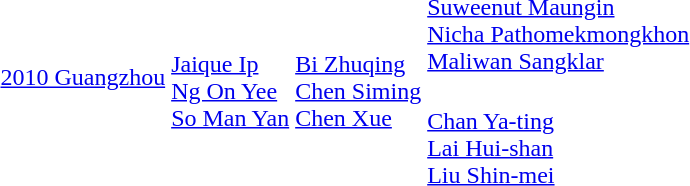<table>
<tr>
<td rowspan=2><a href='#'>2010 Guangzhou</a></td>
<td rowspan=2><br><a href='#'>Jaique Ip</a><br><a href='#'>Ng On Yee</a><br><a href='#'>So Man Yan</a></td>
<td rowspan=2><br><a href='#'>Bi Zhuqing</a><br><a href='#'>Chen Siming</a><br><a href='#'>Chen Xue</a></td>
<td><br><a href='#'>Suweenut Maungin</a><br><a href='#'>Nicha Pathomekmongkhon</a><br><a href='#'>Maliwan Sangklar</a></td>
</tr>
<tr>
<td><br><a href='#'>Chan Ya-ting</a><br><a href='#'>Lai Hui-shan</a><br><a href='#'>Liu Shin-mei</a></td>
</tr>
</table>
